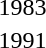<table>
<tr>
<td>1983</td>
<td></td>
<td></td>
<td></td>
</tr>
<tr>
<td>1991</td>
<td></td>
<td></td>
<td></td>
</tr>
</table>
